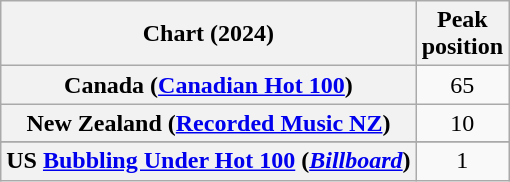<table class="wikitable sortable plainrowheaders" style="text-align:center">
<tr>
<th scope="col">Chart (2024)</th>
<th scope="col">Peak<br>position</th>
</tr>
<tr>
<th scope="row">Canada (<a href='#'>Canadian Hot 100</a>)</th>
<td>65</td>
</tr>
<tr>
<th scope="row">New Zealand (<a href='#'>Recorded Music NZ</a>)</th>
<td>10</td>
</tr>
<tr>
</tr>
<tr>
</tr>
<tr>
<th scope="row">US <a href='#'>Bubbling Under Hot 100</a> (<em><a href='#'>Billboard</a></em>)</th>
<td>1</td>
</tr>
</table>
